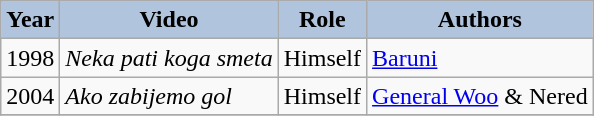<table class="wikitable">
<tr style="text-align:center;">
<th style="background:#B0C4DE;">Year</th>
<th style="background:#B0C4DE;">Video</th>
<th style="background:#B0C4DE;">Role</th>
<th style="background:#B0C4DE;">Authors</th>
</tr>
<tr>
<td>1998</td>
<td><em>Neka pati koga smeta</em></td>
<td>Himself</td>
<td><a href='#'>Baruni</a></td>
</tr>
<tr>
<td>2004</td>
<td><em>Ako zabijemo gol</em></td>
<td>Himself</td>
<td><a href='#'>General Woo</a> & Nered</td>
</tr>
<tr>
</tr>
</table>
